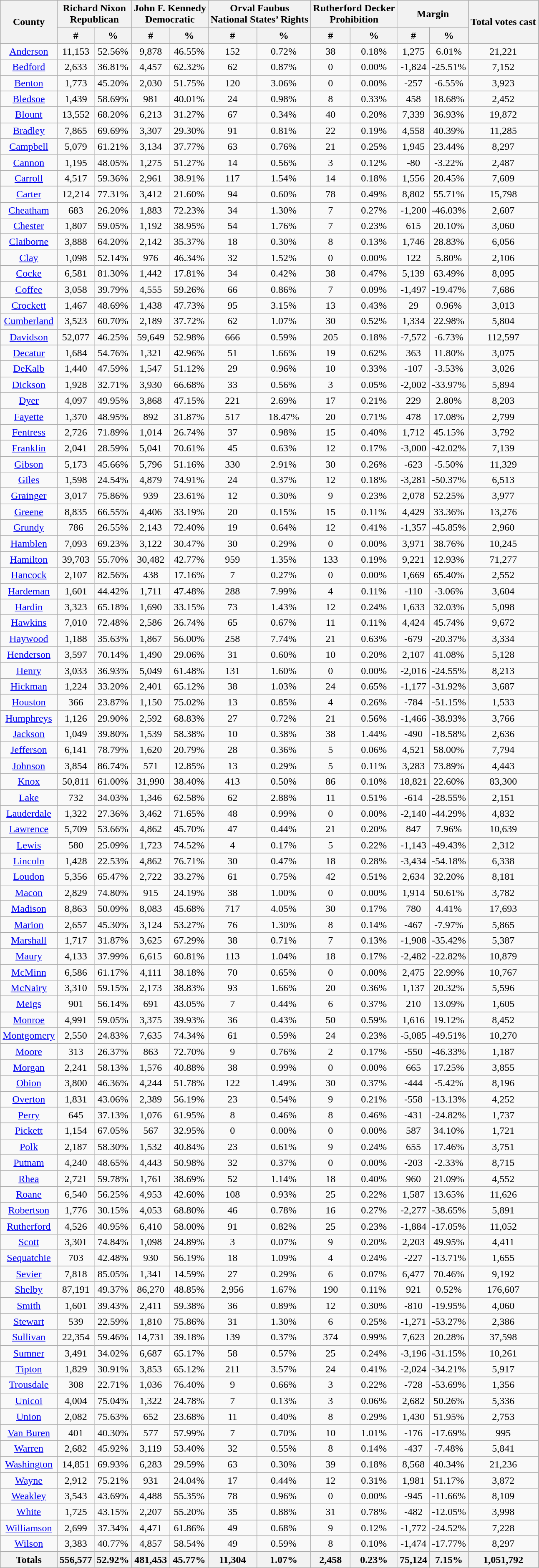<table class="wikitable sortable" style="text-align:center">
<tr>
<th style="text-align:center;" rowspan="2">County</th>
<th style="text-align:center;" colspan="2">Richard Nixon<br>Republican</th>
<th style="text-align:center;" colspan="2">John F. Kennedy<br>Democratic</th>
<th style="text-align:center;" colspan="2">Orval Faubus<br>National States’ Rights</th>
<th style="text-align:center;" colspan="2">Rutherford Decker<br>Prohibition</th>
<th style="text-align:center;" colspan="2">Margin</th>
<th style="text-align:center;" rowspan="2">Total votes cast</th>
</tr>
<tr>
<th style="text-align:center;" data-sort-type="number">#</th>
<th style="text-align:center;" data-sort-type="number">%</th>
<th style="text-align:center;" data-sort-type="number">#</th>
<th style="text-align:center;" data-sort-type="number">%</th>
<th style="text-align:center;" data-sort-type="number">#</th>
<th style="text-align:center;" data-sort-type="number">%</th>
<th style="text-align:center;" data-sort-type="number">#</th>
<th style="text-align:center;" data-sort-type="number">%</th>
<th style="text-align:center;" data-sort-type="number">#</th>
<th style="text-align:center;" data-sort-type="number">%</th>
</tr>
<tr style="text-align:center;">
<td><a href='#'>Anderson</a></td>
<td>11,153</td>
<td>52.56%</td>
<td>9,878</td>
<td>46.55%</td>
<td>152</td>
<td>0.72%</td>
<td>38</td>
<td>0.18%</td>
<td>1,275</td>
<td>6.01%</td>
<td>21,221</td>
</tr>
<tr style="text-align:center;">
<td><a href='#'>Bedford</a></td>
<td>2,633</td>
<td>36.81%</td>
<td>4,457</td>
<td>62.32%</td>
<td>62</td>
<td>0.87%</td>
<td>0</td>
<td>0.00%</td>
<td>-1,824</td>
<td>-25.51%</td>
<td>7,152</td>
</tr>
<tr style="text-align:center;">
<td><a href='#'>Benton</a></td>
<td>1,773</td>
<td>45.20%</td>
<td>2,030</td>
<td>51.75%</td>
<td>120</td>
<td>3.06%</td>
<td>0</td>
<td>0.00%</td>
<td>-257</td>
<td>-6.55%</td>
<td>3,923</td>
</tr>
<tr style="text-align:center;">
<td><a href='#'>Bledsoe</a></td>
<td>1,439</td>
<td>58.69%</td>
<td>981</td>
<td>40.01%</td>
<td>24</td>
<td>0.98%</td>
<td>8</td>
<td>0.33%</td>
<td>458</td>
<td>18.68%</td>
<td>2,452</td>
</tr>
<tr style="text-align:center;">
<td><a href='#'>Blount</a></td>
<td>13,552</td>
<td>68.20%</td>
<td>6,213</td>
<td>31.27%</td>
<td>67</td>
<td>0.34%</td>
<td>40</td>
<td>0.20%</td>
<td>7,339</td>
<td>36.93%</td>
<td>19,872</td>
</tr>
<tr style="text-align:center;">
<td><a href='#'>Bradley</a></td>
<td>7,865</td>
<td>69.69%</td>
<td>3,307</td>
<td>29.30%</td>
<td>91</td>
<td>0.81%</td>
<td>22</td>
<td>0.19%</td>
<td>4,558</td>
<td>40.39%</td>
<td>11,285</td>
</tr>
<tr style="text-align:center;">
<td><a href='#'>Campbell</a></td>
<td>5,079</td>
<td>61.21%</td>
<td>3,134</td>
<td>37.77%</td>
<td>63</td>
<td>0.76%</td>
<td>21</td>
<td>0.25%</td>
<td>1,945</td>
<td>23.44%</td>
<td>8,297</td>
</tr>
<tr style="text-align:center;">
<td><a href='#'>Cannon</a></td>
<td>1,195</td>
<td>48.05%</td>
<td>1,275</td>
<td>51.27%</td>
<td>14</td>
<td>0.56%</td>
<td>3</td>
<td>0.12%</td>
<td>-80</td>
<td>-3.22%</td>
<td>2,487</td>
</tr>
<tr style="text-align:center;">
<td><a href='#'>Carroll</a></td>
<td>4,517</td>
<td>59.36%</td>
<td>2,961</td>
<td>38.91%</td>
<td>117</td>
<td>1.54%</td>
<td>14</td>
<td>0.18%</td>
<td>1,556</td>
<td>20.45%</td>
<td>7,609</td>
</tr>
<tr style="text-align:center;">
<td><a href='#'>Carter</a></td>
<td>12,214</td>
<td>77.31%</td>
<td>3,412</td>
<td>21.60%</td>
<td>94</td>
<td>0.60%</td>
<td>78</td>
<td>0.49%</td>
<td>8,802</td>
<td>55.71%</td>
<td>15,798</td>
</tr>
<tr style="text-align:center;">
<td><a href='#'>Cheatham</a></td>
<td>683</td>
<td>26.20%</td>
<td>1,883</td>
<td>72.23%</td>
<td>34</td>
<td>1.30%</td>
<td>7</td>
<td>0.27%</td>
<td>-1,200</td>
<td>-46.03%</td>
<td>2,607</td>
</tr>
<tr style="text-align:center;">
<td><a href='#'>Chester</a></td>
<td>1,807</td>
<td>59.05%</td>
<td>1,192</td>
<td>38.95%</td>
<td>54</td>
<td>1.76%</td>
<td>7</td>
<td>0.23%</td>
<td>615</td>
<td>20.10%</td>
<td>3,060</td>
</tr>
<tr style="text-align:center;">
<td><a href='#'>Claiborne</a></td>
<td>3,888</td>
<td>64.20%</td>
<td>2,142</td>
<td>35.37%</td>
<td>18</td>
<td>0.30%</td>
<td>8</td>
<td>0.13%</td>
<td>1,746</td>
<td>28.83%</td>
<td>6,056</td>
</tr>
<tr style="text-align:center;">
<td><a href='#'>Clay</a></td>
<td>1,098</td>
<td>52.14%</td>
<td>976</td>
<td>46.34%</td>
<td>32</td>
<td>1.52%</td>
<td>0</td>
<td>0.00%</td>
<td>122</td>
<td>5.80%</td>
<td>2,106</td>
</tr>
<tr style="text-align:center;">
<td><a href='#'>Cocke</a></td>
<td>6,581</td>
<td>81.30%</td>
<td>1,442</td>
<td>17.81%</td>
<td>34</td>
<td>0.42%</td>
<td>38</td>
<td>0.47%</td>
<td>5,139</td>
<td>63.49%</td>
<td>8,095</td>
</tr>
<tr style="text-align:center;">
<td><a href='#'>Coffee</a></td>
<td>3,058</td>
<td>39.79%</td>
<td>4,555</td>
<td>59.26%</td>
<td>66</td>
<td>0.86%</td>
<td>7</td>
<td>0.09%</td>
<td>-1,497</td>
<td>-19.47%</td>
<td>7,686</td>
</tr>
<tr style="text-align:center;">
<td><a href='#'>Crockett</a></td>
<td>1,467</td>
<td>48.69%</td>
<td>1,438</td>
<td>47.73%</td>
<td>95</td>
<td>3.15%</td>
<td>13</td>
<td>0.43%</td>
<td>29</td>
<td>0.96%</td>
<td>3,013</td>
</tr>
<tr style="text-align:center;">
<td><a href='#'>Cumberland</a></td>
<td>3,523</td>
<td>60.70%</td>
<td>2,189</td>
<td>37.72%</td>
<td>62</td>
<td>1.07%</td>
<td>30</td>
<td>0.52%</td>
<td>1,334</td>
<td>22.98%</td>
<td>5,804</td>
</tr>
<tr style="text-align:center;">
<td><a href='#'>Davidson</a></td>
<td>52,077</td>
<td>46.25%</td>
<td>59,649</td>
<td>52.98%</td>
<td>666</td>
<td>0.59%</td>
<td>205</td>
<td>0.18%</td>
<td>-7,572</td>
<td>-6.73%</td>
<td>112,597</td>
</tr>
<tr style="text-align:center;">
<td><a href='#'>Decatur</a></td>
<td>1,684</td>
<td>54.76%</td>
<td>1,321</td>
<td>42.96%</td>
<td>51</td>
<td>1.66%</td>
<td>19</td>
<td>0.62%</td>
<td>363</td>
<td>11.80%</td>
<td>3,075</td>
</tr>
<tr style="text-align:center;">
<td><a href='#'>DeKalb</a></td>
<td>1,440</td>
<td>47.59%</td>
<td>1,547</td>
<td>51.12%</td>
<td>29</td>
<td>0.96%</td>
<td>10</td>
<td>0.33%</td>
<td>-107</td>
<td>-3.53%</td>
<td>3,026</td>
</tr>
<tr style="text-align:center;">
<td><a href='#'>Dickson</a></td>
<td>1,928</td>
<td>32.71%</td>
<td>3,930</td>
<td>66.68%</td>
<td>33</td>
<td>0.56%</td>
<td>3</td>
<td>0.05%</td>
<td>-2,002</td>
<td>-33.97%</td>
<td>5,894</td>
</tr>
<tr style="text-align:center;">
<td><a href='#'>Dyer</a></td>
<td>4,097</td>
<td>49.95%</td>
<td>3,868</td>
<td>47.15%</td>
<td>221</td>
<td>2.69%</td>
<td>17</td>
<td>0.21%</td>
<td>229</td>
<td>2.80%</td>
<td>8,203</td>
</tr>
<tr style="text-align:center;">
<td><a href='#'>Fayette</a></td>
<td>1,370</td>
<td>48.95%</td>
<td>892</td>
<td>31.87%</td>
<td>517</td>
<td>18.47%</td>
<td>20</td>
<td>0.71%</td>
<td>478</td>
<td>17.08%</td>
<td>2,799</td>
</tr>
<tr style="text-align:center;">
<td><a href='#'>Fentress</a></td>
<td>2,726</td>
<td>71.89%</td>
<td>1,014</td>
<td>26.74%</td>
<td>37</td>
<td>0.98%</td>
<td>15</td>
<td>0.40%</td>
<td>1,712</td>
<td>45.15%</td>
<td>3,792</td>
</tr>
<tr style="text-align:center;">
<td><a href='#'>Franklin</a></td>
<td>2,041</td>
<td>28.59%</td>
<td>5,041</td>
<td>70.61%</td>
<td>45</td>
<td>0.63%</td>
<td>12</td>
<td>0.17%</td>
<td>-3,000</td>
<td>-42.02%</td>
<td>7,139</td>
</tr>
<tr style="text-align:center;">
<td><a href='#'>Gibson</a></td>
<td>5,173</td>
<td>45.66%</td>
<td>5,796</td>
<td>51.16%</td>
<td>330</td>
<td>2.91%</td>
<td>30</td>
<td>0.26%</td>
<td>-623</td>
<td>-5.50%</td>
<td>11,329</td>
</tr>
<tr style="text-align:center;">
<td><a href='#'>Giles</a></td>
<td>1,598</td>
<td>24.54%</td>
<td>4,879</td>
<td>74.91%</td>
<td>24</td>
<td>0.37%</td>
<td>12</td>
<td>0.18%</td>
<td>-3,281</td>
<td>-50.37%</td>
<td>6,513</td>
</tr>
<tr style="text-align:center;">
<td><a href='#'>Grainger</a></td>
<td>3,017</td>
<td>75.86%</td>
<td>939</td>
<td>23.61%</td>
<td>12</td>
<td>0.30%</td>
<td>9</td>
<td>0.23%</td>
<td>2,078</td>
<td>52.25%</td>
<td>3,977</td>
</tr>
<tr style="text-align:center;">
<td><a href='#'>Greene</a></td>
<td>8,835</td>
<td>66.55%</td>
<td>4,406</td>
<td>33.19%</td>
<td>20</td>
<td>0.15%</td>
<td>15</td>
<td>0.11%</td>
<td>4,429</td>
<td>33.36%</td>
<td>13,276</td>
</tr>
<tr style="text-align:center;">
<td><a href='#'>Grundy</a></td>
<td>786</td>
<td>26.55%</td>
<td>2,143</td>
<td>72.40%</td>
<td>19</td>
<td>0.64%</td>
<td>12</td>
<td>0.41%</td>
<td>-1,357</td>
<td>-45.85%</td>
<td>2,960</td>
</tr>
<tr style="text-align:center;">
<td><a href='#'>Hamblen</a></td>
<td>7,093</td>
<td>69.23%</td>
<td>3,122</td>
<td>30.47%</td>
<td>30</td>
<td>0.29%</td>
<td>0</td>
<td>0.00%</td>
<td>3,971</td>
<td>38.76%</td>
<td>10,245</td>
</tr>
<tr style="text-align:center;">
<td><a href='#'>Hamilton</a></td>
<td>39,703</td>
<td>55.70%</td>
<td>30,482</td>
<td>42.77%</td>
<td>959</td>
<td>1.35%</td>
<td>133</td>
<td>0.19%</td>
<td>9,221</td>
<td>12.93%</td>
<td>71,277</td>
</tr>
<tr style="text-align:center;">
<td><a href='#'>Hancock</a></td>
<td>2,107</td>
<td>82.56%</td>
<td>438</td>
<td>17.16%</td>
<td>7</td>
<td>0.27%</td>
<td>0</td>
<td>0.00%</td>
<td>1,669</td>
<td>65.40%</td>
<td>2,552</td>
</tr>
<tr style="text-align:center;">
<td><a href='#'>Hardeman</a></td>
<td>1,601</td>
<td>44.42%</td>
<td>1,711</td>
<td>47.48%</td>
<td>288</td>
<td>7.99%</td>
<td>4</td>
<td>0.11%</td>
<td>-110</td>
<td>-3.06%</td>
<td>3,604</td>
</tr>
<tr style="text-align:center;">
<td><a href='#'>Hardin</a></td>
<td>3,323</td>
<td>65.18%</td>
<td>1,690</td>
<td>33.15%</td>
<td>73</td>
<td>1.43%</td>
<td>12</td>
<td>0.24%</td>
<td>1,633</td>
<td>32.03%</td>
<td>5,098</td>
</tr>
<tr style="text-align:center;">
<td><a href='#'>Hawkins</a></td>
<td>7,010</td>
<td>72.48%</td>
<td>2,586</td>
<td>26.74%</td>
<td>65</td>
<td>0.67%</td>
<td>11</td>
<td>0.11%</td>
<td>4,424</td>
<td>45.74%</td>
<td>9,672</td>
</tr>
<tr style="text-align:center;">
<td><a href='#'>Haywood</a></td>
<td>1,188</td>
<td>35.63%</td>
<td>1,867</td>
<td>56.00%</td>
<td>258</td>
<td>7.74%</td>
<td>21</td>
<td>0.63%</td>
<td>-679</td>
<td>-20.37%</td>
<td>3,334</td>
</tr>
<tr style="text-align:center;">
<td><a href='#'>Henderson</a></td>
<td>3,597</td>
<td>70.14%</td>
<td>1,490</td>
<td>29.06%</td>
<td>31</td>
<td>0.60%</td>
<td>10</td>
<td>0.20%</td>
<td>2,107</td>
<td>41.08%</td>
<td>5,128</td>
</tr>
<tr style="text-align:center;">
<td><a href='#'>Henry</a></td>
<td>3,033</td>
<td>36.93%</td>
<td>5,049</td>
<td>61.48%</td>
<td>131</td>
<td>1.60%</td>
<td>0</td>
<td>0.00%</td>
<td>-2,016</td>
<td>-24.55%</td>
<td>8,213</td>
</tr>
<tr style="text-align:center;">
<td><a href='#'>Hickman</a></td>
<td>1,224</td>
<td>33.20%</td>
<td>2,401</td>
<td>65.12%</td>
<td>38</td>
<td>1.03%</td>
<td>24</td>
<td>0.65%</td>
<td>-1,177</td>
<td>-31.92%</td>
<td>3,687</td>
</tr>
<tr style="text-align:center;">
<td><a href='#'>Houston</a></td>
<td>366</td>
<td>23.87%</td>
<td>1,150</td>
<td>75.02%</td>
<td>13</td>
<td>0.85%</td>
<td>4</td>
<td>0.26%</td>
<td>-784</td>
<td>-51.15%</td>
<td>1,533</td>
</tr>
<tr style="text-align:center;">
<td><a href='#'>Humphreys</a></td>
<td>1,126</td>
<td>29.90%</td>
<td>2,592</td>
<td>68.83%</td>
<td>27</td>
<td>0.72%</td>
<td>21</td>
<td>0.56%</td>
<td>-1,466</td>
<td>-38.93%</td>
<td>3,766</td>
</tr>
<tr style="text-align:center;">
<td><a href='#'>Jackson</a></td>
<td>1,049</td>
<td>39.80%</td>
<td>1,539</td>
<td>58.38%</td>
<td>10</td>
<td>0.38%</td>
<td>38</td>
<td>1.44%</td>
<td>-490</td>
<td>-18.58%</td>
<td>2,636</td>
</tr>
<tr style="text-align:center;">
<td><a href='#'>Jefferson</a></td>
<td>6,141</td>
<td>78.79%</td>
<td>1,620</td>
<td>20.79%</td>
<td>28</td>
<td>0.36%</td>
<td>5</td>
<td>0.06%</td>
<td>4,521</td>
<td>58.00%</td>
<td>7,794</td>
</tr>
<tr style="text-align:center;">
<td><a href='#'>Johnson</a></td>
<td>3,854</td>
<td>86.74%</td>
<td>571</td>
<td>12.85%</td>
<td>13</td>
<td>0.29%</td>
<td>5</td>
<td>0.11%</td>
<td>3,283</td>
<td>73.89%</td>
<td>4,443</td>
</tr>
<tr style="text-align:center;">
<td><a href='#'>Knox</a></td>
<td>50,811</td>
<td>61.00%</td>
<td>31,990</td>
<td>38.40%</td>
<td>413</td>
<td>0.50%</td>
<td>86</td>
<td>0.10%</td>
<td>18,821</td>
<td>22.60%</td>
<td>83,300</td>
</tr>
<tr style="text-align:center;">
<td><a href='#'>Lake</a></td>
<td>732</td>
<td>34.03%</td>
<td>1,346</td>
<td>62.58%</td>
<td>62</td>
<td>2.88%</td>
<td>11</td>
<td>0.51%</td>
<td>-614</td>
<td>-28.55%</td>
<td>2,151</td>
</tr>
<tr style="text-align:center;">
<td><a href='#'>Lauderdale</a></td>
<td>1,322</td>
<td>27.36%</td>
<td>3,462</td>
<td>71.65%</td>
<td>48</td>
<td>0.99%</td>
<td>0</td>
<td>0.00%</td>
<td>-2,140</td>
<td>-44.29%</td>
<td>4,832</td>
</tr>
<tr style="text-align:center;">
<td><a href='#'>Lawrence</a></td>
<td>5,709</td>
<td>53.66%</td>
<td>4,862</td>
<td>45.70%</td>
<td>47</td>
<td>0.44%</td>
<td>21</td>
<td>0.20%</td>
<td>847</td>
<td>7.96%</td>
<td>10,639</td>
</tr>
<tr style="text-align:center;">
<td><a href='#'>Lewis</a></td>
<td>580</td>
<td>25.09%</td>
<td>1,723</td>
<td>74.52%</td>
<td>4</td>
<td>0.17%</td>
<td>5</td>
<td>0.22%</td>
<td>-1,143</td>
<td>-49.43%</td>
<td>2,312</td>
</tr>
<tr style="text-align:center;">
<td><a href='#'>Lincoln</a></td>
<td>1,428</td>
<td>22.53%</td>
<td>4,862</td>
<td>76.71%</td>
<td>30</td>
<td>0.47%</td>
<td>18</td>
<td>0.28%</td>
<td>-3,434</td>
<td>-54.18%</td>
<td>6,338</td>
</tr>
<tr style="text-align:center;">
<td><a href='#'>Loudon</a></td>
<td>5,356</td>
<td>65.47%</td>
<td>2,722</td>
<td>33.27%</td>
<td>61</td>
<td>0.75%</td>
<td>42</td>
<td>0.51%</td>
<td>2,634</td>
<td>32.20%</td>
<td>8,181</td>
</tr>
<tr style="text-align:center;">
<td><a href='#'>Macon</a></td>
<td>2,829</td>
<td>74.80%</td>
<td>915</td>
<td>24.19%</td>
<td>38</td>
<td>1.00%</td>
<td>0</td>
<td>0.00%</td>
<td>1,914</td>
<td>50.61%</td>
<td>3,782</td>
</tr>
<tr style="text-align:center;">
<td><a href='#'>Madison</a></td>
<td>8,863</td>
<td>50.09%</td>
<td>8,083</td>
<td>45.68%</td>
<td>717</td>
<td>4.05%</td>
<td>30</td>
<td>0.17%</td>
<td>780</td>
<td>4.41%</td>
<td>17,693</td>
</tr>
<tr style="text-align:center;">
<td><a href='#'>Marion</a></td>
<td>2,657</td>
<td>45.30%</td>
<td>3,124</td>
<td>53.27%</td>
<td>76</td>
<td>1.30%</td>
<td>8</td>
<td>0.14%</td>
<td>-467</td>
<td>-7.97%</td>
<td>5,865</td>
</tr>
<tr style="text-align:center;">
<td><a href='#'>Marshall</a></td>
<td>1,717</td>
<td>31.87%</td>
<td>3,625</td>
<td>67.29%</td>
<td>38</td>
<td>0.71%</td>
<td>7</td>
<td>0.13%</td>
<td>-1,908</td>
<td>-35.42%</td>
<td>5,387</td>
</tr>
<tr style="text-align:center;">
<td><a href='#'>Maury</a></td>
<td>4,133</td>
<td>37.99%</td>
<td>6,615</td>
<td>60.81%</td>
<td>113</td>
<td>1.04%</td>
<td>18</td>
<td>0.17%</td>
<td>-2,482</td>
<td>-22.82%</td>
<td>10,879</td>
</tr>
<tr style="text-align:center;">
<td><a href='#'>McMinn</a></td>
<td>6,586</td>
<td>61.17%</td>
<td>4,111</td>
<td>38.18%</td>
<td>70</td>
<td>0.65%</td>
<td>0</td>
<td>0.00%</td>
<td>2,475</td>
<td>22.99%</td>
<td>10,767</td>
</tr>
<tr style="text-align:center;">
<td><a href='#'>McNairy</a></td>
<td>3,310</td>
<td>59.15%</td>
<td>2,173</td>
<td>38.83%</td>
<td>93</td>
<td>1.66%</td>
<td>20</td>
<td>0.36%</td>
<td>1,137</td>
<td>20.32%</td>
<td>5,596</td>
</tr>
<tr style="text-align:center;">
<td><a href='#'>Meigs</a></td>
<td>901</td>
<td>56.14%</td>
<td>691</td>
<td>43.05%</td>
<td>7</td>
<td>0.44%</td>
<td>6</td>
<td>0.37%</td>
<td>210</td>
<td>13.09%</td>
<td>1,605</td>
</tr>
<tr style="text-align:center;">
<td><a href='#'>Monroe</a></td>
<td>4,991</td>
<td>59.05%</td>
<td>3,375</td>
<td>39.93%</td>
<td>36</td>
<td>0.43%</td>
<td>50</td>
<td>0.59%</td>
<td>1,616</td>
<td>19.12%</td>
<td>8,452</td>
</tr>
<tr style="text-align:center;">
<td><a href='#'>Montgomery</a></td>
<td>2,550</td>
<td>24.83%</td>
<td>7,635</td>
<td>74.34%</td>
<td>61</td>
<td>0.59%</td>
<td>24</td>
<td>0.23%</td>
<td>-5,085</td>
<td>-49.51%</td>
<td>10,270</td>
</tr>
<tr style="text-align:center;">
<td><a href='#'>Moore</a></td>
<td>313</td>
<td>26.37%</td>
<td>863</td>
<td>72.70%</td>
<td>9</td>
<td>0.76%</td>
<td>2</td>
<td>0.17%</td>
<td>-550</td>
<td>-46.33%</td>
<td>1,187</td>
</tr>
<tr style="text-align:center;">
<td><a href='#'>Morgan</a></td>
<td>2,241</td>
<td>58.13%</td>
<td>1,576</td>
<td>40.88%</td>
<td>38</td>
<td>0.99%</td>
<td>0</td>
<td>0.00%</td>
<td>665</td>
<td>17.25%</td>
<td>3,855</td>
</tr>
<tr style="text-align:center;">
<td><a href='#'>Obion</a></td>
<td>3,800</td>
<td>46.36%</td>
<td>4,244</td>
<td>51.78%</td>
<td>122</td>
<td>1.49%</td>
<td>30</td>
<td>0.37%</td>
<td>-444</td>
<td>-5.42%</td>
<td>8,196</td>
</tr>
<tr style="text-align:center;">
<td><a href='#'>Overton</a></td>
<td>1,831</td>
<td>43.06%</td>
<td>2,389</td>
<td>56.19%</td>
<td>23</td>
<td>0.54%</td>
<td>9</td>
<td>0.21%</td>
<td>-558</td>
<td>-13.13%</td>
<td>4,252</td>
</tr>
<tr style="text-align:center;">
<td><a href='#'>Perry</a></td>
<td>645</td>
<td>37.13%</td>
<td>1,076</td>
<td>61.95%</td>
<td>8</td>
<td>0.46%</td>
<td>8</td>
<td>0.46%</td>
<td>-431</td>
<td>-24.82%</td>
<td>1,737</td>
</tr>
<tr style="text-align:center;">
<td><a href='#'>Pickett</a></td>
<td>1,154</td>
<td>67.05%</td>
<td>567</td>
<td>32.95%</td>
<td>0</td>
<td>0.00%</td>
<td>0</td>
<td>0.00%</td>
<td>587</td>
<td>34.10%</td>
<td>1,721</td>
</tr>
<tr style="text-align:center;">
<td><a href='#'>Polk</a></td>
<td>2,187</td>
<td>58.30%</td>
<td>1,532</td>
<td>40.84%</td>
<td>23</td>
<td>0.61%</td>
<td>9</td>
<td>0.24%</td>
<td>655</td>
<td>17.46%</td>
<td>3,751</td>
</tr>
<tr style="text-align:center;">
<td><a href='#'>Putnam</a></td>
<td>4,240</td>
<td>48.65%</td>
<td>4,443</td>
<td>50.98%</td>
<td>32</td>
<td>0.37%</td>
<td>0</td>
<td>0.00%</td>
<td>-203</td>
<td>-2.33%</td>
<td>8,715</td>
</tr>
<tr style="text-align:center;">
<td><a href='#'>Rhea</a></td>
<td>2,721</td>
<td>59.78%</td>
<td>1,761</td>
<td>38.69%</td>
<td>52</td>
<td>1.14%</td>
<td>18</td>
<td>0.40%</td>
<td>960</td>
<td>21.09%</td>
<td>4,552</td>
</tr>
<tr style="text-align:center;">
<td><a href='#'>Roane</a></td>
<td>6,540</td>
<td>56.25%</td>
<td>4,953</td>
<td>42.60%</td>
<td>108</td>
<td>0.93%</td>
<td>25</td>
<td>0.22%</td>
<td>1,587</td>
<td>13.65%</td>
<td>11,626</td>
</tr>
<tr style="text-align:center;">
<td><a href='#'>Robertson</a></td>
<td>1,776</td>
<td>30.15%</td>
<td>4,053</td>
<td>68.80%</td>
<td>46</td>
<td>0.78%</td>
<td>16</td>
<td>0.27%</td>
<td>-2,277</td>
<td>-38.65%</td>
<td>5,891</td>
</tr>
<tr style="text-align:center;">
<td><a href='#'>Rutherford</a></td>
<td>4,526</td>
<td>40.95%</td>
<td>6,410</td>
<td>58.00%</td>
<td>91</td>
<td>0.82%</td>
<td>25</td>
<td>0.23%</td>
<td>-1,884</td>
<td>-17.05%</td>
<td>11,052</td>
</tr>
<tr style="text-align:center;">
<td><a href='#'>Scott</a></td>
<td>3,301</td>
<td>74.84%</td>
<td>1,098</td>
<td>24.89%</td>
<td>3</td>
<td>0.07%</td>
<td>9</td>
<td>0.20%</td>
<td>2,203</td>
<td>49.95%</td>
<td>4,411</td>
</tr>
<tr style="text-align:center;">
<td><a href='#'>Sequatchie</a></td>
<td>703</td>
<td>42.48%</td>
<td>930</td>
<td>56.19%</td>
<td>18</td>
<td>1.09%</td>
<td>4</td>
<td>0.24%</td>
<td>-227</td>
<td>-13.71%</td>
<td>1,655</td>
</tr>
<tr style="text-align:center;">
<td><a href='#'>Sevier</a></td>
<td>7,818</td>
<td>85.05%</td>
<td>1,341</td>
<td>14.59%</td>
<td>27</td>
<td>0.29%</td>
<td>6</td>
<td>0.07%</td>
<td>6,477</td>
<td>70.46%</td>
<td>9,192</td>
</tr>
<tr style="text-align:center;">
<td><a href='#'>Shelby</a></td>
<td>87,191</td>
<td>49.37%</td>
<td>86,270</td>
<td>48.85%</td>
<td>2,956</td>
<td>1.67%</td>
<td>190</td>
<td>0.11%</td>
<td>921</td>
<td>0.52%</td>
<td>176,607</td>
</tr>
<tr style="text-align:center;">
<td><a href='#'>Smith</a></td>
<td>1,601</td>
<td>39.43%</td>
<td>2,411</td>
<td>59.38%</td>
<td>36</td>
<td>0.89%</td>
<td>12</td>
<td>0.30%</td>
<td>-810</td>
<td>-19.95%</td>
<td>4,060</td>
</tr>
<tr style="text-align:center;">
<td><a href='#'>Stewart</a></td>
<td>539</td>
<td>22.59%</td>
<td>1,810</td>
<td>75.86%</td>
<td>31</td>
<td>1.30%</td>
<td>6</td>
<td>0.25%</td>
<td>-1,271</td>
<td>-53.27%</td>
<td>2,386</td>
</tr>
<tr style="text-align:center;">
<td><a href='#'>Sullivan</a></td>
<td>22,354</td>
<td>59.46%</td>
<td>14,731</td>
<td>39.18%</td>
<td>139</td>
<td>0.37%</td>
<td>374</td>
<td>0.99%</td>
<td>7,623</td>
<td>20.28%</td>
<td>37,598</td>
</tr>
<tr style="text-align:center;">
<td><a href='#'>Sumner</a></td>
<td>3,491</td>
<td>34.02%</td>
<td>6,687</td>
<td>65.17%</td>
<td>58</td>
<td>0.57%</td>
<td>25</td>
<td>0.24%</td>
<td>-3,196</td>
<td>-31.15%</td>
<td>10,261</td>
</tr>
<tr style="text-align:center;">
<td><a href='#'>Tipton</a></td>
<td>1,829</td>
<td>30.91%</td>
<td>3,853</td>
<td>65.12%</td>
<td>211</td>
<td>3.57%</td>
<td>24</td>
<td>0.41%</td>
<td>-2,024</td>
<td>-34.21%</td>
<td>5,917</td>
</tr>
<tr style="text-align:center;">
<td><a href='#'>Trousdale</a></td>
<td>308</td>
<td>22.71%</td>
<td>1,036</td>
<td>76.40%</td>
<td>9</td>
<td>0.66%</td>
<td>3</td>
<td>0.22%</td>
<td>-728</td>
<td>-53.69%</td>
<td>1,356</td>
</tr>
<tr style="text-align:center;">
<td><a href='#'>Unicoi</a></td>
<td>4,004</td>
<td>75.04%</td>
<td>1,322</td>
<td>24.78%</td>
<td>7</td>
<td>0.13%</td>
<td>3</td>
<td>0.06%</td>
<td>2,682</td>
<td>50.26%</td>
<td>5,336</td>
</tr>
<tr style="text-align:center;">
<td><a href='#'>Union</a></td>
<td>2,082</td>
<td>75.63%</td>
<td>652</td>
<td>23.68%</td>
<td>11</td>
<td>0.40%</td>
<td>8</td>
<td>0.29%</td>
<td>1,430</td>
<td>51.95%</td>
<td>2,753</td>
</tr>
<tr style="text-align:center;">
<td><a href='#'>Van Buren</a></td>
<td>401</td>
<td>40.30%</td>
<td>577</td>
<td>57.99%</td>
<td>7</td>
<td>0.70%</td>
<td>10</td>
<td>1.01%</td>
<td>-176</td>
<td>-17.69%</td>
<td>995</td>
</tr>
<tr style="text-align:center;">
<td><a href='#'>Warren</a></td>
<td>2,682</td>
<td>45.92%</td>
<td>3,119</td>
<td>53.40%</td>
<td>32</td>
<td>0.55%</td>
<td>8</td>
<td>0.14%</td>
<td>-437</td>
<td>-7.48%</td>
<td>5,841</td>
</tr>
<tr style="text-align:center;">
<td><a href='#'>Washington</a></td>
<td>14,851</td>
<td>69.93%</td>
<td>6,283</td>
<td>29.59%</td>
<td>63</td>
<td>0.30%</td>
<td>39</td>
<td>0.18%</td>
<td>8,568</td>
<td>40.34%</td>
<td>21,236</td>
</tr>
<tr style="text-align:center;">
<td><a href='#'>Wayne</a></td>
<td>2,912</td>
<td>75.21%</td>
<td>931</td>
<td>24.04%</td>
<td>17</td>
<td>0.44%</td>
<td>12</td>
<td>0.31%</td>
<td>1,981</td>
<td>51.17%</td>
<td>3,872</td>
</tr>
<tr style="text-align:center;">
<td><a href='#'>Weakley</a></td>
<td>3,543</td>
<td>43.69%</td>
<td>4,488</td>
<td>55.35%</td>
<td>78</td>
<td>0.96%</td>
<td>0</td>
<td>0.00%</td>
<td>-945</td>
<td>-11.66%</td>
<td>8,109</td>
</tr>
<tr style="text-align:center;">
<td><a href='#'>White</a></td>
<td>1,725</td>
<td>43.15%</td>
<td>2,207</td>
<td>55.20%</td>
<td>35</td>
<td>0.88%</td>
<td>31</td>
<td>0.78%</td>
<td>-482</td>
<td>-12.05%</td>
<td>3,998</td>
</tr>
<tr style="text-align:center;">
<td><a href='#'>Williamson</a></td>
<td>2,699</td>
<td>37.34%</td>
<td>4,471</td>
<td>61.86%</td>
<td>49</td>
<td>0.68%</td>
<td>9</td>
<td>0.12%</td>
<td>-1,772</td>
<td>-24.52%</td>
<td>7,228</td>
</tr>
<tr style="text-align:center;">
<td><a href='#'>Wilson</a></td>
<td>3,383</td>
<td>40.77%</td>
<td>4,857</td>
<td>58.54%</td>
<td>49</td>
<td>0.59%</td>
<td>8</td>
<td>0.10%</td>
<td>-1,474</td>
<td>-17.77%</td>
<td>8,297</td>
</tr>
<tr style="text-align:center;">
<th>Totals</th>
<th>556,577</th>
<th>52.92%</th>
<th>481,453</th>
<th>45.77%</th>
<th>11,304</th>
<th>1.07%</th>
<th>2,458</th>
<th>0.23%</th>
<th>75,124</th>
<th>7.15%</th>
<th>1,051,792</th>
</tr>
</table>
